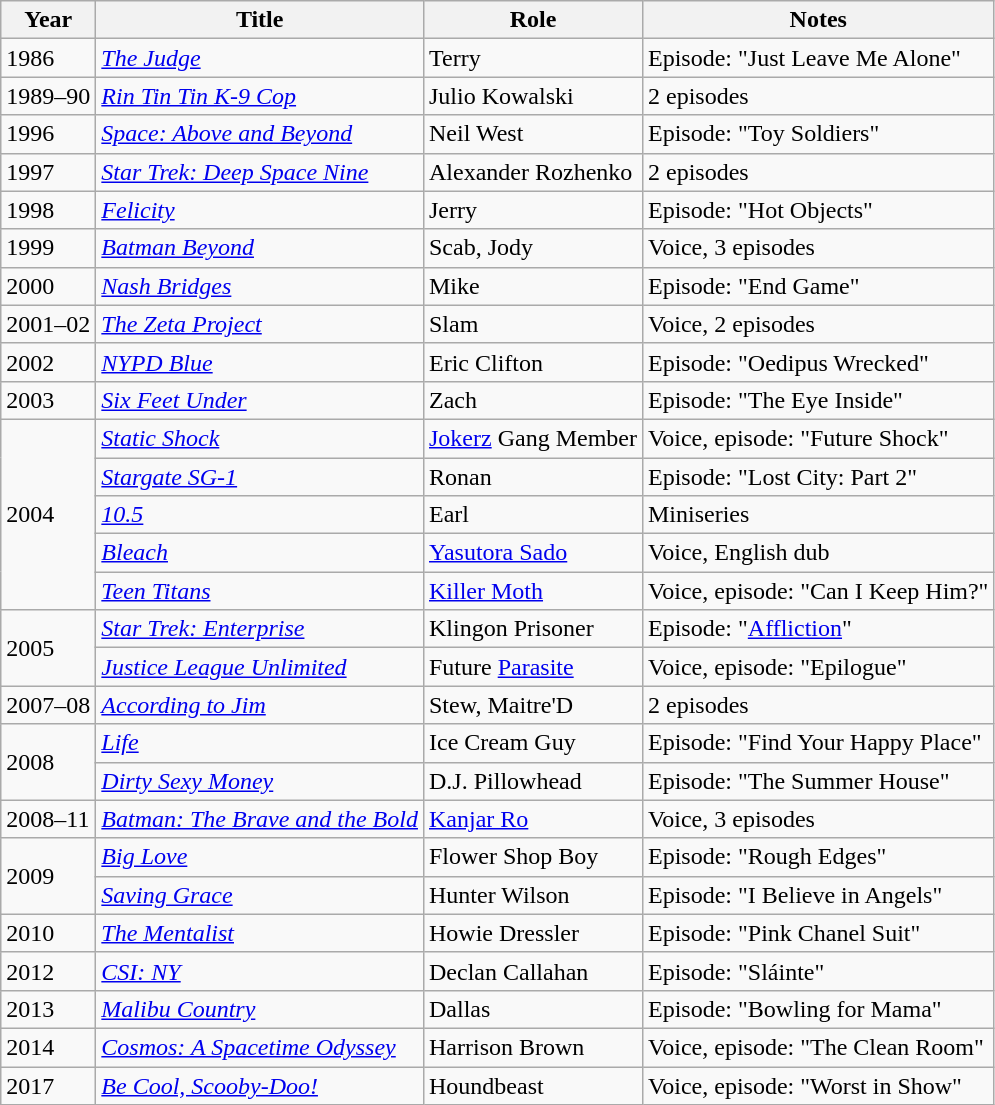<table class="wikitable sortable">
<tr>
<th>Year</th>
<th>Title</th>
<th>Role</th>
<th class="unsortable">Notes</th>
</tr>
<tr>
<td>1986</td>
<td data-sort-value="Judge, The"><em><a href='#'>The Judge</a></em></td>
<td>Terry</td>
<td>Episode: "Just Leave Me Alone"</td>
</tr>
<tr>
<td>1989–90</td>
<td><em><a href='#'>Rin Tin Tin K-9 Cop</a></em></td>
<td>Julio Kowalski</td>
<td>2 episodes</td>
</tr>
<tr>
<td>1996</td>
<td><em><a href='#'>Space: Above and Beyond</a></em></td>
<td>Neil West</td>
<td>Episode: "Toy Soldiers"</td>
</tr>
<tr>
<td>1997</td>
<td><em><a href='#'>Star Trek: Deep Space Nine</a></em></td>
<td>Alexander Rozhenko</td>
<td>2 episodes</td>
</tr>
<tr>
<td>1998</td>
<td><em><a href='#'>Felicity</a></em></td>
<td>Jerry</td>
<td>Episode: "Hot Objects"</td>
</tr>
<tr>
<td>1999</td>
<td><em><a href='#'>Batman Beyond</a></em></td>
<td>Scab, Jody</td>
<td>Voice, 3 episodes</td>
</tr>
<tr>
<td>2000</td>
<td><em><a href='#'>Nash Bridges</a></em></td>
<td>Mike</td>
<td>Episode: "End Game"</td>
</tr>
<tr>
<td>2001–02</td>
<td data-sort-value="Zeta Project, The"><em><a href='#'>The Zeta Project</a></em></td>
<td>Slam</td>
<td>Voice, 2 episodes</td>
</tr>
<tr>
<td>2002</td>
<td><em><a href='#'>NYPD Blue</a></em></td>
<td>Eric Clifton</td>
<td>Episode: "Oedipus Wrecked"</td>
</tr>
<tr>
<td>2003</td>
<td><em><a href='#'>Six Feet Under</a></em></td>
<td>Zach</td>
<td>Episode: "The Eye Inside"</td>
</tr>
<tr>
<td rowspan="5">2004</td>
<td><em><a href='#'>Static Shock</a></em></td>
<td><a href='#'>Jokerz</a> Gang Member</td>
<td>Voice, episode: "Future Shock"</td>
</tr>
<tr>
<td><em><a href='#'>Stargate SG-1</a></em></td>
<td>Ronan</td>
<td>Episode: "Lost City: Part 2"</td>
</tr>
<tr>
<td><em><a href='#'>10.5</a></em></td>
<td>Earl</td>
<td>Miniseries</td>
</tr>
<tr>
<td><em><a href='#'>Bleach</a></em></td>
<td><a href='#'>Yasutora Sado</a></td>
<td>Voice, English dub</td>
</tr>
<tr>
<td><em><a href='#'>Teen Titans</a></em></td>
<td><a href='#'>Killer Moth</a></td>
<td>Voice, episode: "Can I Keep Him?"</td>
</tr>
<tr>
<td rowspan="2">2005</td>
<td><em><a href='#'>Star Trek: Enterprise</a></em></td>
<td>Klingon Prisoner</td>
<td>Episode: "<a href='#'>Affliction</a>"</td>
</tr>
<tr>
<td><em><a href='#'>Justice League Unlimited</a></em></td>
<td>Future <a href='#'>Parasite</a></td>
<td>Voice, episode: "Epilogue"</td>
</tr>
<tr>
<td>2007–08</td>
<td><em><a href='#'>According to Jim</a></em></td>
<td>Stew, Maitre'D</td>
<td>2 episodes</td>
</tr>
<tr>
<td rowspan="2">2008</td>
<td><em><a href='#'>Life</a></em></td>
<td>Ice Cream Guy</td>
<td>Episode: "Find Your Happy Place"</td>
</tr>
<tr>
<td><em><a href='#'>Dirty Sexy Money</a></em></td>
<td>D.J. Pillowhead</td>
<td>Episode: "The Summer House"</td>
</tr>
<tr>
<td>2008–11</td>
<td><em><a href='#'>Batman: The Brave and the Bold</a></em></td>
<td><a href='#'>Kanjar Ro</a></td>
<td>Voice, 3 episodes</td>
</tr>
<tr>
<td rowspan="2">2009</td>
<td><em><a href='#'>Big Love</a></em></td>
<td>Flower Shop Boy</td>
<td>Episode: "Rough Edges"</td>
</tr>
<tr>
<td><em><a href='#'>Saving Grace</a></em></td>
<td>Hunter Wilson</td>
<td>Episode: "I Believe in Angels"</td>
</tr>
<tr>
<td>2010</td>
<td data-sort-value="Mentalist, The"><em><a href='#'>The Mentalist</a></em></td>
<td>Howie Dressler</td>
<td>Episode: "Pink Chanel Suit"</td>
</tr>
<tr>
<td>2012</td>
<td><em><a href='#'>CSI: NY</a></em></td>
<td>Declan Callahan</td>
<td>Episode: "Sláinte"</td>
</tr>
<tr>
<td>2013</td>
<td><em><a href='#'>Malibu Country</a></em></td>
<td>Dallas</td>
<td>Episode: "Bowling for Mama"</td>
</tr>
<tr>
<td>2014</td>
<td><em><a href='#'>Cosmos: A Spacetime Odyssey</a></em></td>
<td>Harrison Brown</td>
<td>Voice, episode: "The Clean Room"</td>
</tr>
<tr>
<td>2017</td>
<td><em><a href='#'>Be Cool, Scooby-Doo!</a></em></td>
<td>Houndbeast</td>
<td>Voice, episode: "Worst in Show"</td>
</tr>
</table>
